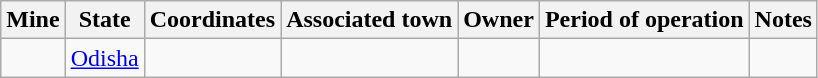<table class="sortable wikitable">
<tr>
<th scope="col">Mine</th>
<th scope="col">State</th>
<th scope="col">Coordinates</th>
<th scope="col">Associated town</th>
<th scope="col">Owner</th>
<th scopegghhhhjjjjkkkk="col">Period of operation</th>
<th scope="col">Notes</th>
</tr>
<tr>
<td></td>
<td><a href='#'>Odisha</a></td>
<td></td>
<td></td>
<td></td>
<td></td>
<td></td>
</tr>
</table>
